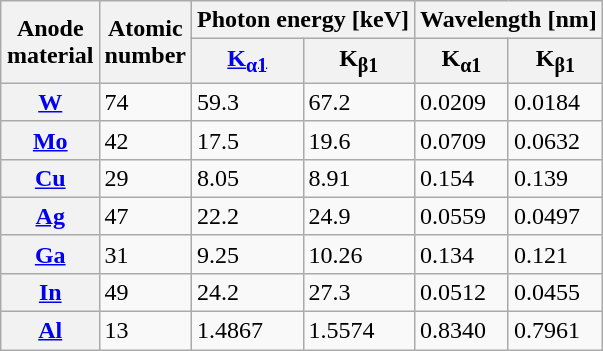<table align=right class="wikitable">
<tr>
<th rowspan= 2>Anode<br>material</th>
<th rowspan= 2>Atomic<br>number</th>
<th colspan=2>Photon energy [keV]</th>
<th colspan=2>Wavelength [nm]</th>
</tr>
<tr>
<th><a href='#'>K<sub>α1</sub></a></th>
<th>K<sub>β1</sub></th>
<th>K<sub>α1</sub></th>
<th>K<sub>β1</sub></th>
</tr>
<tr>
<th><a href='#'>W</a></th>
<td>74</td>
<td>59.3</td>
<td>67.2</td>
<td>0.0209</td>
<td>0.0184</td>
</tr>
<tr>
<th><a href='#'>Mo</a></th>
<td>42</td>
<td>17.5</td>
<td>19.6</td>
<td>0.0709</td>
<td>0.0632</td>
</tr>
<tr>
<th><a href='#'>Cu</a></th>
<td>29</td>
<td>8.05</td>
<td>8.91</td>
<td>0.154</td>
<td>0.139</td>
</tr>
<tr>
<th><a href='#'>Ag</a></th>
<td>47</td>
<td>22.2</td>
<td>24.9</td>
<td>0.0559</td>
<td>0.0497</td>
</tr>
<tr>
<th><a href='#'>Ga</a></th>
<td>31</td>
<td>9.25</td>
<td>10.26</td>
<td>0.134</td>
<td>0.121</td>
</tr>
<tr>
<th><a href='#'>In</a></th>
<td>49</td>
<td>24.2</td>
<td>27.3</td>
<td>0.0512</td>
<td>0.0455</td>
</tr>
<tr>
<th><a href='#'>Al</a></th>
<td>13</td>
<td>1.4867</td>
<td>1.5574</td>
<td>0.8340</td>
<td>0.7961</td>
</tr>
</table>
